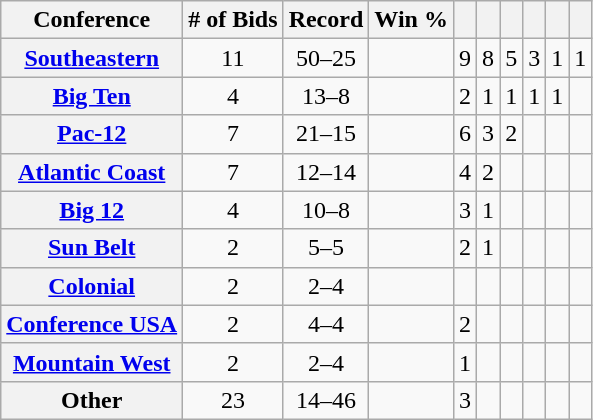<table class="wikitable sortable plainrowheaders" style="text-align:center">
<tr>
<th scope="col">Conference</th>
<th scope="col"># of Bids</th>
<th scope="col">Record</th>
<th scope="col">Win %</th>
<th scope="col"></th>
<th scope="col"></th>
<th scope="col"></th>
<th scope="col"></th>
<th scope="col"></th>
<th scope="col"></th>
</tr>
<tr style="text-align:center;">
<th scope="row"><a href='#'>Southeastern</a></th>
<td>11</td>
<td>50–25</td>
<td></td>
<td>9</td>
<td>8</td>
<td>5</td>
<td>3</td>
<td>1</td>
<td>1</td>
</tr>
<tr style="text-align:center;">
<th scope="row"><a href='#'>Big Ten</a></th>
<td>4</td>
<td>13–8</td>
<td></td>
<td>2</td>
<td>1</td>
<td>1</td>
<td>1</td>
<td>1</td>
<td></td>
</tr>
<tr style="text-align:center;">
<th scope="row"><a href='#'>Pac-12</a></th>
<td>7</td>
<td>21–15</td>
<td></td>
<td>6</td>
<td>3</td>
<td>2</td>
<td></td>
<td></td>
<td></td>
</tr>
<tr style="text-align:center;">
<th scope="row"><a href='#'>Atlantic Coast</a></th>
<td>7</td>
<td>12–14</td>
<td></td>
<td>4</td>
<td>2</td>
<td></td>
<td></td>
<td></td>
<td></td>
</tr>
<tr style="text-align:center;">
<th scope="row"><a href='#'>Big 12</a></th>
<td>4</td>
<td>10–8</td>
<td></td>
<td>3</td>
<td>1</td>
<td></td>
<td></td>
<td></td>
<td></td>
</tr>
<tr style="text-align:center;">
<th scope="row"><a href='#'>Sun Belt</a></th>
<td>2</td>
<td>5–5</td>
<td></td>
<td>2</td>
<td>1</td>
<td></td>
<td></td>
<td></td>
<td></td>
</tr>
<tr style="text-align:center;">
<th scope="row"><a href='#'>Colonial</a></th>
<td>2</td>
<td>2–4</td>
<td></td>
<td></td>
<td></td>
<td></td>
<td></td>
<td></td>
<td></td>
</tr>
<tr style="text-align:center;">
<th scope="row"><a href='#'>Conference USA</a></th>
<td>2</td>
<td>4–4</td>
<td></td>
<td>2</td>
<td></td>
<td></td>
<td></td>
<td></td>
<td></td>
</tr>
<tr style="text-align:center;">
<th scope="row"><a href='#'>Mountain West</a></th>
<td>2</td>
<td>2–4</td>
<td></td>
<td>1</td>
<td></td>
<td></td>
<td></td>
<td></td>
<td></td>
</tr>
<tr style="text-align:center;">
<th scope="row">Other</th>
<td>23</td>
<td>14–46</td>
<td></td>
<td>3</td>
<td></td>
<td></td>
<td></td>
<td></td>
<td></td>
</tr>
</table>
